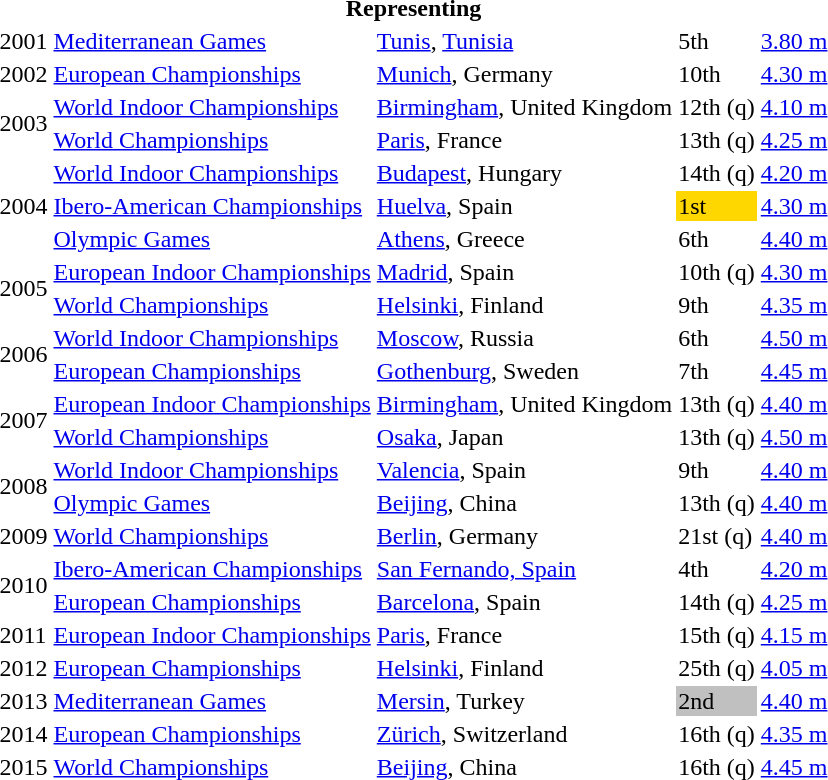<table>
<tr>
<th colspan="5">Representing </th>
</tr>
<tr>
<td>2001</td>
<td><a href='#'>Mediterranean Games</a></td>
<td><a href='#'>Tunis</a>, <a href='#'>Tunisia</a></td>
<td>5th</td>
<td><a href='#'>3.80 m</a></td>
</tr>
<tr>
<td>2002</td>
<td><a href='#'>European Championships</a></td>
<td><a href='#'>Munich</a>, Germany</td>
<td>10th</td>
<td><a href='#'>4.30 m</a></td>
</tr>
<tr>
<td rowspan=2>2003</td>
<td><a href='#'>World Indoor Championships</a></td>
<td><a href='#'>Birmingham</a>, United Kingdom</td>
<td>12th (q)</td>
<td><a href='#'>4.10 m</a></td>
</tr>
<tr>
<td><a href='#'>World Championships</a></td>
<td><a href='#'>Paris</a>, France</td>
<td>13th (q)</td>
<td><a href='#'>4.25 m</a></td>
</tr>
<tr>
<td rowspan=3>2004</td>
<td><a href='#'>World Indoor Championships</a></td>
<td><a href='#'>Budapest</a>, Hungary</td>
<td>14th (q)</td>
<td><a href='#'>4.20 m</a></td>
</tr>
<tr>
<td><a href='#'>Ibero-American Championships</a></td>
<td><a href='#'>Huelva</a>, Spain</td>
<td bgcolor=gold>1st</td>
<td><a href='#'>4.30 m</a></td>
</tr>
<tr>
<td><a href='#'>Olympic Games</a></td>
<td><a href='#'>Athens</a>, Greece</td>
<td>6th</td>
<td><a href='#'>4.40 m</a></td>
</tr>
<tr>
<td rowspan=2>2005</td>
<td><a href='#'>European Indoor Championships</a></td>
<td><a href='#'>Madrid</a>, Spain</td>
<td>10th (q)</td>
<td><a href='#'>4.30 m</a></td>
</tr>
<tr>
<td><a href='#'>World Championships</a></td>
<td><a href='#'>Helsinki</a>, Finland</td>
<td>9th</td>
<td><a href='#'>4.35 m</a></td>
</tr>
<tr>
<td rowspan=2>2006</td>
<td><a href='#'>World Indoor Championships</a></td>
<td><a href='#'>Moscow</a>, Russia</td>
<td>6th</td>
<td><a href='#'>4.50 m</a></td>
</tr>
<tr>
<td><a href='#'>European Championships</a></td>
<td><a href='#'>Gothenburg</a>, Sweden</td>
<td>7th</td>
<td><a href='#'>4.45 m</a></td>
</tr>
<tr>
<td rowspan=2>2007</td>
<td><a href='#'>European Indoor Championships</a></td>
<td><a href='#'>Birmingham</a>, United Kingdom</td>
<td>13th (q)</td>
<td><a href='#'>4.40 m</a></td>
</tr>
<tr>
<td><a href='#'>World Championships</a></td>
<td><a href='#'>Osaka</a>, Japan</td>
<td>13th (q)</td>
<td><a href='#'>4.50 m</a></td>
</tr>
<tr>
<td rowspan=2>2008</td>
<td><a href='#'>World Indoor Championships</a></td>
<td><a href='#'>Valencia</a>, Spain</td>
<td>9th</td>
<td><a href='#'>4.40 m</a></td>
</tr>
<tr>
<td><a href='#'>Olympic Games</a></td>
<td><a href='#'>Beijing</a>, China</td>
<td>13th (q)</td>
<td><a href='#'>4.40 m</a></td>
</tr>
<tr>
<td>2009</td>
<td><a href='#'>World Championships</a></td>
<td><a href='#'>Berlin</a>, Germany</td>
<td>21st (q)</td>
<td><a href='#'>4.40 m</a></td>
</tr>
<tr>
<td rowspan=2>2010</td>
<td><a href='#'>Ibero-American Championships</a></td>
<td><a href='#'>San Fernando, Spain</a></td>
<td>4th</td>
<td><a href='#'>4.20 m</a></td>
</tr>
<tr>
<td><a href='#'>European Championships</a></td>
<td><a href='#'>Barcelona</a>, Spain</td>
<td>14th (q)</td>
<td><a href='#'>4.25 m</a></td>
</tr>
<tr>
<td>2011</td>
<td><a href='#'>European Indoor Championships</a></td>
<td><a href='#'>Paris</a>, France</td>
<td>15th (q)</td>
<td><a href='#'>4.15 m</a></td>
</tr>
<tr>
<td>2012</td>
<td><a href='#'>European Championships</a></td>
<td><a href='#'>Helsinki</a>, Finland</td>
<td>25th (q)</td>
<td><a href='#'>4.05 m</a></td>
</tr>
<tr>
<td>2013</td>
<td><a href='#'>Mediterranean Games</a></td>
<td><a href='#'>Mersin</a>, Turkey</td>
<td bgcolor=silver>2nd</td>
<td><a href='#'>4.40 m</a></td>
</tr>
<tr>
<td>2014</td>
<td><a href='#'>European Championships</a></td>
<td><a href='#'>Zürich</a>, Switzerland</td>
<td>16th (q)</td>
<td><a href='#'>4.35 m</a></td>
</tr>
<tr>
<td>2015</td>
<td><a href='#'>World Championships</a></td>
<td><a href='#'>Beijing</a>, China</td>
<td>16th (q)</td>
<td><a href='#'>4.45 m</a></td>
</tr>
</table>
